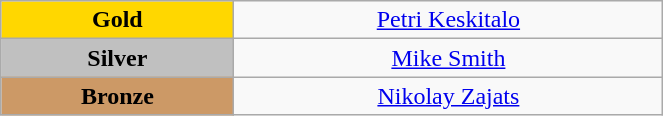<table class="wikitable" style="text-align:center; " width="35%">
<tr>
<td bgcolor="gold"><strong>Gold</strong></td>
<td><a href='#'>Petri Keskitalo</a><br>  <small><em></em></small></td>
</tr>
<tr>
<td bgcolor="silver"><strong>Silver</strong></td>
<td><a href='#'>Mike Smith</a><br>  <small><em></em></small></td>
</tr>
<tr>
<td bgcolor="CC9966"><strong>Bronze</strong></td>
<td><a href='#'>Nikolay Zajats</a><br>  <small><em></em></small></td>
</tr>
</table>
